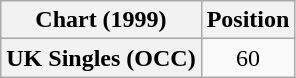<table class="wikitable plainrowheaders" style="text-align:center">
<tr>
<th>Chart (1999)</th>
<th>Position</th>
</tr>
<tr>
<th scope="row">UK Singles (OCC)</th>
<td>60</td>
</tr>
</table>
